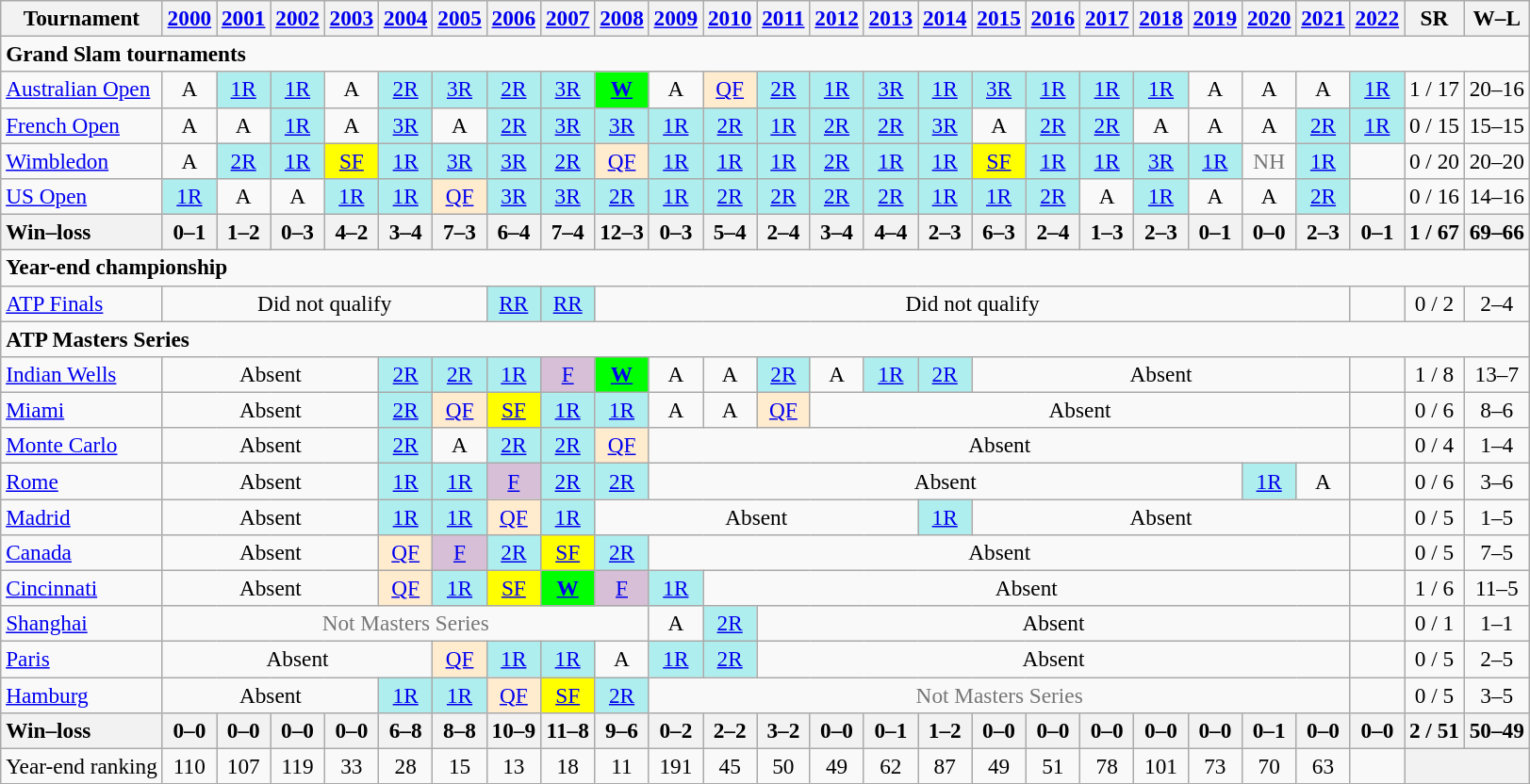<table class="nowrap wikitable" style=text-align:center;font-size:97%>
<tr>
<th>Tournament</th>
<th><a href='#'>2000</a></th>
<th><a href='#'>2001</a></th>
<th><a href='#'>2002</a></th>
<th><a href='#'>2003</a></th>
<th><a href='#'>2004</a></th>
<th><a href='#'>2005</a></th>
<th><a href='#'>2006</a></th>
<th><a href='#'>2007</a></th>
<th><a href='#'>2008</a></th>
<th><a href='#'>2009</a></th>
<th><a href='#'>2010</a></th>
<th><a href='#'>2011</a></th>
<th><a href='#'>2012</a></th>
<th><a href='#'>2013</a></th>
<th><a href='#'>2014</a></th>
<th><a href='#'>2015</a></th>
<th><a href='#'>2016</a></th>
<th><a href='#'>2017</a></th>
<th><a href='#'>2018</a></th>
<th><a href='#'>2019</a></th>
<th><a href='#'>2020</a></th>
<th><a href='#'>2021</a></th>
<th><a href='#'>2022</a></th>
<th>SR</th>
<th>W–L</th>
</tr>
<tr>
<td colspan="26" style="text-align:left"><strong>Grand Slam tournaments</strong></td>
</tr>
<tr>
<td align=left><a href='#'>Australian Open</a></td>
<td>A</td>
<td bgcolor=afeeee><a href='#'>1R</a></td>
<td bgcolor=afeeee><a href='#'>1R</a></td>
<td>A</td>
<td bgcolor=afeeee><a href='#'>2R</a></td>
<td bgcolor=afeeee><a href='#'>3R</a></td>
<td bgcolor=afeeee><a href='#'>2R</a></td>
<td bgcolor=afeeee><a href='#'>3R</a></td>
<td bgcolor=lime><a href='#'><strong>W</strong></a></td>
<td>A</td>
<td bgcolor=ffebcd><a href='#'>QF</a></td>
<td bgcolor=afeeee><a href='#'>2R</a></td>
<td bgcolor=afeeee><a href='#'>1R</a></td>
<td bgcolor=afeeee><a href='#'>3R</a></td>
<td bgcolor=afeeee><a href='#'>1R</a></td>
<td bgcolor=afeeee><a href='#'>3R</a></td>
<td bgcolor=afeeee><a href='#'>1R</a></td>
<td bgcolor=afeeee><a href='#'>1R</a></td>
<td bgcolor=afeeee><a href='#'>1R</a></td>
<td>A</td>
<td>A</td>
<td>A</td>
<td bgcolor=afeeee><a href='#'>1R</a></td>
<td>1 / 17</td>
<td>20–16</td>
</tr>
<tr>
<td align=left><a href='#'>French Open</a></td>
<td>A</td>
<td>A</td>
<td bgcolor=afeeee><a href='#'>1R</a></td>
<td>A</td>
<td bgcolor=afeeee><a href='#'>3R</a></td>
<td>A</td>
<td bgcolor=afeeee><a href='#'>2R</a></td>
<td bgcolor=afeeee><a href='#'>3R</a></td>
<td bgcolor=afeeee><a href='#'>3R</a></td>
<td bgcolor=afeeee><a href='#'>1R</a></td>
<td bgcolor=afeeee><a href='#'>2R</a></td>
<td bgcolor=afeeee><a href='#'>1R</a></td>
<td bgcolor=afeeee><a href='#'>2R</a></td>
<td bgcolor=afeeee><a href='#'>2R</a></td>
<td bgcolor=afeeee><a href='#'>3R</a></td>
<td>A</td>
<td bgcolor=afeeee><a href='#'>2R</a></td>
<td bgcolor=afeeee><a href='#'>2R</a></td>
<td>A</td>
<td>A</td>
<td>A</td>
<td bgcolor=afeeee><a href='#'>2R</a></td>
<td bgcolor=afeeee><a href='#'>1R</a></td>
<td>0 / 15</td>
<td>15–15</td>
</tr>
<tr>
<td align=left><a href='#'>Wimbledon</a></td>
<td>A</td>
<td bgcolor=afeeee><a href='#'>2R</a></td>
<td bgcolor=afeeee><a href='#'>1R</a></td>
<td bgcolor=yellow><a href='#'>SF</a></td>
<td bgcolor=afeeee><a href='#'>1R</a></td>
<td bgcolor=afeeee><a href='#'>3R</a></td>
<td bgcolor=afeeee><a href='#'>3R</a></td>
<td bgcolor=afeeee><a href='#'>2R</a></td>
<td bgcolor=ffebcd><a href='#'>QF</a></td>
<td bgcolor=afeeee><a href='#'>1R</a></td>
<td bgcolor=afeeee><a href='#'>1R</a></td>
<td bgcolor=afeeee><a href='#'>1R</a></td>
<td bgcolor=afeeee><a href='#'>2R</a></td>
<td bgcolor=afeeee><a href='#'>1R</a></td>
<td bgcolor=afeeee><a href='#'>1R</a></td>
<td bgcolor=yellow><a href='#'>SF</a></td>
<td bgcolor=afeeee><a href='#'>1R</a></td>
<td bgcolor=afeeee><a href='#'>1R</a></td>
<td bgcolor=afeeee><a href='#'>3R</a></td>
<td bgcolor=afeeee><a href='#'>1R</a></td>
<td style=color:#767676>NH</td>
<td bgcolor=afeeee><a href='#'>1R</a></td>
<td></td>
<td>0 / 20</td>
<td>20–20</td>
</tr>
<tr>
<td align=left><a href='#'>US Open</a></td>
<td bgcolor=afeeee><a href='#'>1R</a></td>
<td>A</td>
<td>A</td>
<td bgcolor=afeeee><a href='#'>1R</a></td>
<td bgcolor=afeeee><a href='#'>1R</a></td>
<td bgcolor=ffebcd><a href='#'>QF</a></td>
<td bgcolor=afeeee><a href='#'>3R</a></td>
<td bgcolor=afeeee><a href='#'>3R</a></td>
<td bgcolor=afeeee><a href='#'>2R</a></td>
<td bgcolor=afeeee><a href='#'>1R</a></td>
<td bgcolor=afeeee><a href='#'>2R</a></td>
<td bgcolor=afeeee><a href='#'>2R</a></td>
<td bgcolor=afeeee><a href='#'>2R</a></td>
<td bgcolor=afeeee><a href='#'>2R</a></td>
<td bgcolor=afeeee><a href='#'>1R</a></td>
<td bgcolor=afeeee><a href='#'>1R</a></td>
<td bgcolor=afeeee><a href='#'>2R</a></td>
<td>A</td>
<td bgcolor=afeeee><a href='#'>1R</a></td>
<td>A</td>
<td>A</td>
<td bgcolor=afeeee><a href='#'>2R</a></td>
<td></td>
<td>0 / 16</td>
<td>14–16</td>
</tr>
<tr style=background:#efefef>
<th style=text-align:left>Win–loss</th>
<th>0–1</th>
<th>1–2</th>
<th>0–3</th>
<th>4–2</th>
<th>3–4</th>
<th>7–3</th>
<th>6–4</th>
<th>7–4</th>
<th>12–3</th>
<th>0–3</th>
<th>5–4</th>
<th>2–4</th>
<th>3–4</th>
<th>4–4</th>
<th>2–3</th>
<th>6–3</th>
<th>2–4</th>
<th>1–3</th>
<th>2–3</th>
<th>0–1</th>
<th>0–0</th>
<th>2–3</th>
<th>0–1</th>
<th>1 / 67</th>
<th>69–66</th>
</tr>
<tr>
<td colspan="26" style="text-align:left"><strong>Year-end championship</strong></td>
</tr>
<tr>
<td align=left><a href='#'>ATP Finals</a></td>
<td colspan=6>Did not qualify</td>
<td bgcolor=afeeee><a href='#'>RR</a></td>
<td bgcolor=afeeee><a href='#'>RR</a></td>
<td colspan=14>Did not qualify</td>
<td></td>
<td>0 / 2</td>
<td>2–4</td>
</tr>
<tr>
<td colspan="26" style="text-align:left"><strong>ATP Masters Series</strong></td>
</tr>
<tr>
<td align=left><a href='#'>Indian Wells</a></td>
<td colspan="4">Absent</td>
<td bgcolor=afeeee><a href='#'>2R</a></td>
<td bgcolor=afeeee><a href='#'>2R</a></td>
<td bgcolor=afeeee><a href='#'>1R</a></td>
<td bgcolor=thistle><a href='#'>F</a></td>
<td bgcolor=lime><a href='#'><strong>W</strong></a></td>
<td>A</td>
<td>A</td>
<td bgcolor=afeeee><a href='#'>2R</a></td>
<td>A</td>
<td bgcolor=afeeee><a href='#'>1R</a></td>
<td bgcolor=afeeee><a href='#'>2R</a></td>
<td colspan="7">Absent</td>
<td></td>
<td>1 / 8</td>
<td>13–7</td>
</tr>
<tr>
<td align=left><a href='#'>Miami</a></td>
<td colspan="4">Absent</td>
<td bgcolor=afeeee><a href='#'>2R</a></td>
<td bgcolor=ffebcd><a href='#'>QF</a></td>
<td bgcolor=yellow><a href='#'>SF</a></td>
<td bgcolor=afeeee><a href='#'>1R</a></td>
<td bgcolor=afeeee><a href='#'>1R</a></td>
<td>A</td>
<td>A</td>
<td bgcolor=ffebcd><a href='#'>QF</a></td>
<td colspan=10>Absent</td>
<td></td>
<td>0 / 6</td>
<td>8–6</td>
</tr>
<tr>
<td align=left><a href='#'>Monte Carlo</a></td>
<td colspan="4">Absent</td>
<td bgcolor=afeeee><a href='#'>2R</a></td>
<td>A</td>
<td bgcolor=afeeee><a href='#'>2R</a></td>
<td bgcolor=afeeee><a href='#'>2R</a></td>
<td bgcolor=ffebcd><a href='#'>QF</a></td>
<td colspan= 13>Absent</td>
<td></td>
<td>0 / 4</td>
<td>1–4</td>
</tr>
<tr>
<td align=left><a href='#'>Rome</a></td>
<td colspan="4">Absent</td>
<td bgcolor=afeeee><a href='#'>1R</a></td>
<td bgcolor=afeeee><a href='#'>1R</a></td>
<td style=background:thistle><a href='#'>F</a></td>
<td bgcolor=afeeee><a href='#'>2R</a></td>
<td bgcolor=afeeee><a href='#'>2R</a></td>
<td colspan= 11>Absent</td>
<td bgcolor=afeeee><a href='#'>1R</a></td>
<td>A</td>
<td></td>
<td>0 / 6</td>
<td>3–6</td>
</tr>
<tr>
<td align=left><a href='#'>Madrid</a></td>
<td colspan="4">Absent</td>
<td bgcolor=afeeee><a href='#'>1R</a></td>
<td bgcolor=afeeee><a href='#'>1R</a></td>
<td bgcolor=ffebcd><a href='#'>QF</a></td>
<td bgcolor=afeeee><a href='#'>1R</a></td>
<td colspan=6>Absent</td>
<td bgcolor=afeeee><a href='#'>1R</a></td>
<td colspan=7>Absent</td>
<td></td>
<td>0 / 5</td>
<td>1–5</td>
</tr>
<tr>
<td align=left><a href='#'>Canada</a></td>
<td colspan="4">Absent</td>
<td bgcolor=ffebcd><a href='#'>QF</a></td>
<td style=background:thistle><a href='#'>F</a></td>
<td bgcolor=afeeee><a href='#'>2R</a></td>
<td bgcolor=yellow><a href='#'>SF</a></td>
<td bgcolor=afeeee><a href='#'>2R</a></td>
<td colspan=13>Absent</td>
<td></td>
<td>0 / 5</td>
<td>7–5</td>
</tr>
<tr>
<td align=left><a href='#'>Cincinnati</a></td>
<td colspan="4">Absent</td>
<td bgcolor=ffebcd><a href='#'>QF</a></td>
<td bgcolor=afeeee><a href='#'>1R</a></td>
<td bgcolor=yellow><a href='#'>SF</a></td>
<td bgcolor=lime><strong><a href='#'>W</a></strong></td>
<td style=background:thistle><a href='#'>F</a></td>
<td bgcolor=afeeee><a href='#'>1R</a></td>
<td colspan=12>Absent</td>
<td></td>
<td>1 / 6</td>
<td>11–5</td>
</tr>
<tr>
<td align=left><a href='#'>Shanghai</a></td>
<td colspan=9 style=color:#767676>Not Masters Series</td>
<td>A</td>
<td bgcolor=afeeee><a href='#'>2R</a></td>
<td colspan=11>Absent</td>
<td></td>
<td>0 / 1</td>
<td>1–1</td>
</tr>
<tr>
<td align=left><a href='#'>Paris</a></td>
<td colspan="5">Absent</td>
<td bgcolor=ffebcd><a href='#'>QF</a></td>
<td bgcolor=afeeee><a href='#'>1R</a></td>
<td bgcolor=afeeee><a href='#'>1R</a></td>
<td>A</td>
<td bgcolor=afeeee><a href='#'>1R</a></td>
<td bgcolor=afeeee><a href='#'>2R</a></td>
<td colspan="11">Absent</td>
<td></td>
<td>0 / 5</td>
<td>2–5</td>
</tr>
<tr>
<td align=left><a href='#'>Hamburg</a></td>
<td colspan="4">Absent</td>
<td bgcolor=afeeee><a href='#'>1R</a></td>
<td bgcolor=afeeee><a href='#'>1R</a></td>
<td bgcolor=ffebcd><a href='#'>QF</a></td>
<td bgcolor=yellow><a href='#'>SF</a></td>
<td bgcolor=afeeee><a href='#'>2R</a></td>
<td colspan=13 style=color:#767676>Not Masters Series</td>
<td></td>
<td>0 / 5</td>
<td>3–5</td>
</tr>
<tr>
<th style=text-align:left>Win–loss</th>
<th>0–0</th>
<th>0–0</th>
<th>0–0</th>
<th>0–0</th>
<th>6–8</th>
<th>8–8</th>
<th>10–9</th>
<th>11–8</th>
<th>9–6</th>
<th>0–2</th>
<th>2–2</th>
<th>3–2</th>
<th>0–0</th>
<th>0–1</th>
<th>1–2</th>
<th>0–0</th>
<th>0–0</th>
<th>0–0</th>
<th>0–0</th>
<th>0–0</th>
<th>0–1</th>
<th>0–0</th>
<th>0–0</th>
<th>2 / 51</th>
<th>50–49</th>
</tr>
<tr>
<td align=left>Year-end ranking</td>
<td>110</td>
<td>107</td>
<td>119</td>
<td>33</td>
<td>28</td>
<td>15</td>
<td>13</td>
<td>18</td>
<td>11</td>
<td>191</td>
<td>45</td>
<td>50</td>
<td>49</td>
<td>62</td>
<td>87</td>
<td>49</td>
<td>51</td>
<td>78</td>
<td>101</td>
<td>73</td>
<td>70</td>
<td>63</td>
<td></td>
<th colspan=2></th>
</tr>
</table>
